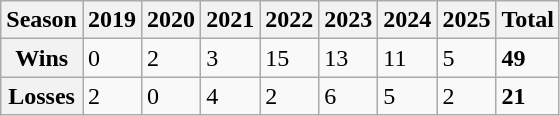<table class="wikitable defaultcenter col1left">
<tr>
<th scope="col">Season</th>
<th scope="col">2019</th>
<th scope="col">2020</th>
<th scope="col">2021</th>
<th scope="col">2022</th>
<th scope="col">2023</th>
<th scope="col">2024</th>
<th scope="col">2025</th>
<th scope="col">Total</th>
</tr>
<tr>
<th scope="col">Wins</th>
<td>0</td>
<td>2</td>
<td>3</td>
<td>15</td>
<td>13</td>
<td>11</td>
<td>5</td>
<td><strong>49</strong></td>
</tr>
<tr>
<th scope="col">Losses</th>
<td>2</td>
<td>0</td>
<td>4</td>
<td>2</td>
<td>6</td>
<td>5</td>
<td>2</td>
<td><strong>21</strong></td>
</tr>
</table>
